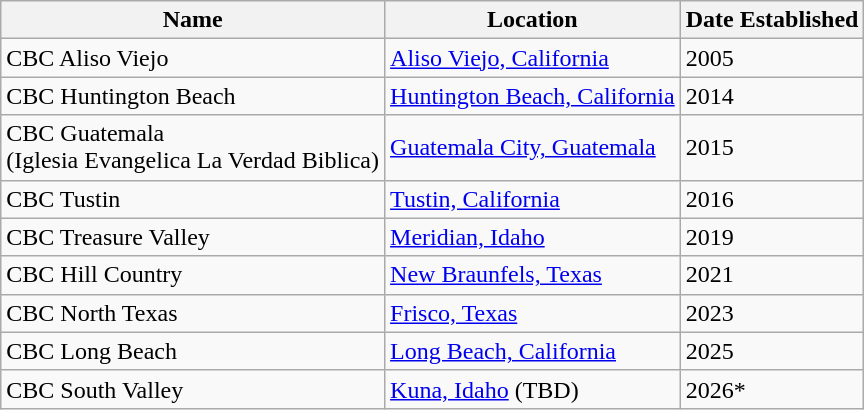<table class="wikitable">
<tr>
<th>Name</th>
<th>Location</th>
<th>Date Established</th>
</tr>
<tr>
<td>CBC Aliso Viejo</td>
<td><a href='#'>Aliso Viejo, California</a></td>
<td>2005</td>
</tr>
<tr>
<td>CBC Huntington Beach</td>
<td><a href='#'>Huntington Beach, California</a></td>
<td>2014</td>
</tr>
<tr>
<td>CBC Guatemala<br>(Iglesia Evangelica La Verdad Biblica)</td>
<td><a href='#'>Guatemala City, Guatemala</a></td>
<td>2015</td>
</tr>
<tr>
<td>CBC Tustin</td>
<td><a href='#'>Tustin, California</a></td>
<td>2016</td>
</tr>
<tr>
<td>CBC Treasure Valley</td>
<td><a href='#'>Meridian, Idaho</a></td>
<td>2019</td>
</tr>
<tr>
<td>CBC Hill Country</td>
<td><a href='#'>New Braunfels, Texas</a></td>
<td>2021</td>
</tr>
<tr>
<td>CBC North Texas</td>
<td><a href='#'>Frisco, Texas</a></td>
<td>2023</td>
</tr>
<tr>
<td>CBC Long Beach</td>
<td><a href='#'>Long Beach, California</a></td>
<td>2025</td>
</tr>
<tr>
<td>CBC South Valley</td>
<td><a href='#'>Kuna, Idaho</a> (TBD)</td>
<td>2026*</td>
</tr>
</table>
